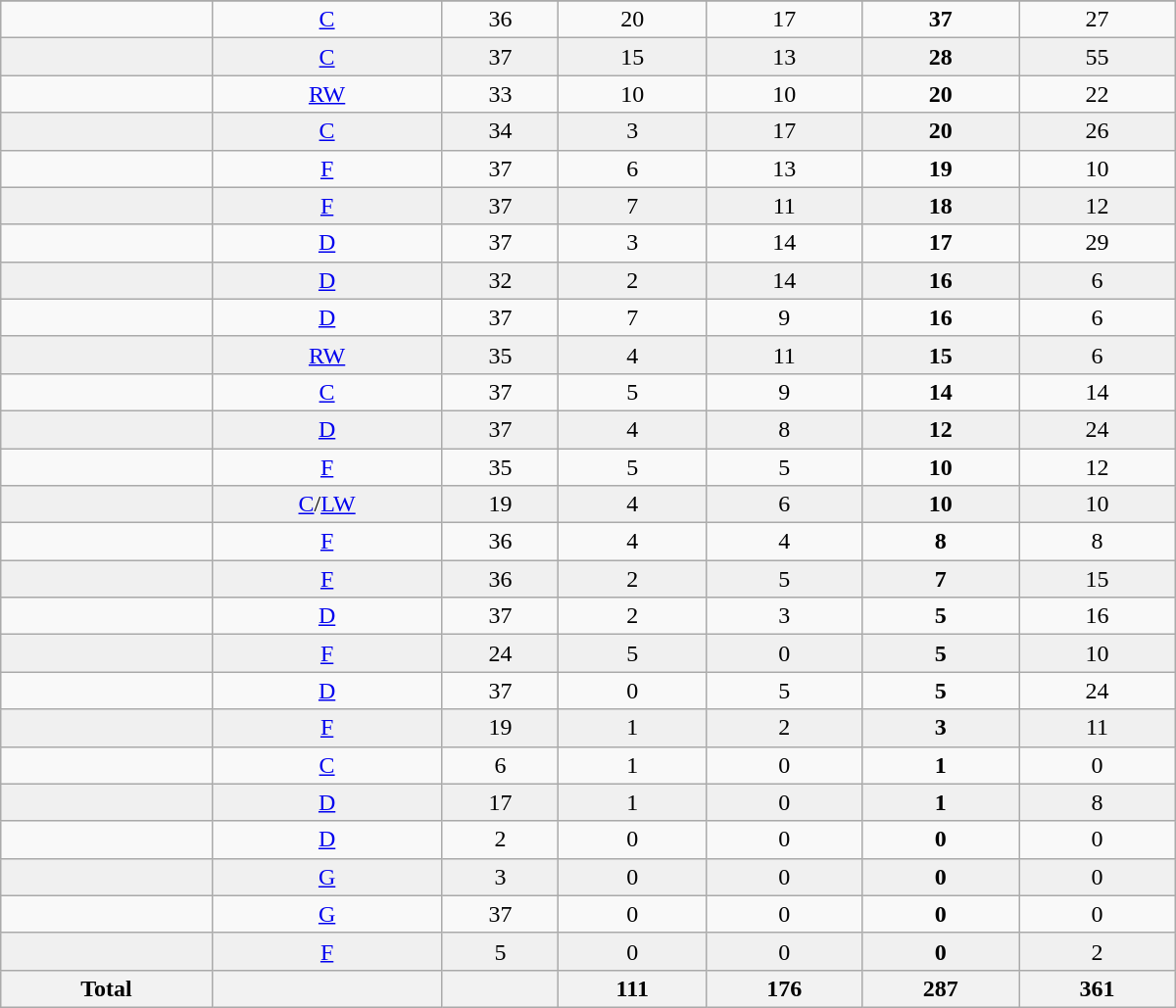<table class="wikitable sortable" width=800>
<tr align="center">
</tr>
<tr align="center" bgcolor="">
<td></td>
<td><a href='#'>C</a></td>
<td>36</td>
<td>20</td>
<td>17</td>
<td><strong>37</strong></td>
<td>27</td>
</tr>
<tr align="center" bgcolor="f0f0f0">
<td></td>
<td><a href='#'>C</a></td>
<td>37</td>
<td>15</td>
<td>13</td>
<td><strong>28</strong></td>
<td>55</td>
</tr>
<tr align="center" bgcolor="">
<td></td>
<td><a href='#'>RW</a></td>
<td>33</td>
<td>10</td>
<td>10</td>
<td><strong>20</strong></td>
<td>22</td>
</tr>
<tr align="center" bgcolor="f0f0f0">
<td></td>
<td><a href='#'>C</a></td>
<td>34</td>
<td>3</td>
<td>17</td>
<td><strong>20</strong></td>
<td>26</td>
</tr>
<tr align="center" bgcolor="">
<td></td>
<td><a href='#'>F</a></td>
<td>37</td>
<td>6</td>
<td>13</td>
<td><strong>19</strong></td>
<td>10</td>
</tr>
<tr align="center" bgcolor="f0f0f0">
<td></td>
<td><a href='#'>F</a></td>
<td>37</td>
<td>7</td>
<td>11</td>
<td><strong>18</strong></td>
<td>12</td>
</tr>
<tr align="center" bgcolor="">
<td></td>
<td><a href='#'>D</a></td>
<td>37</td>
<td>3</td>
<td>14</td>
<td><strong>17</strong></td>
<td>29</td>
</tr>
<tr align="center" bgcolor="f0f0f0">
<td></td>
<td><a href='#'>D</a></td>
<td>32</td>
<td>2</td>
<td>14</td>
<td><strong>16</strong></td>
<td>6</td>
</tr>
<tr align="center" bgcolor="">
<td></td>
<td><a href='#'>D</a></td>
<td>37</td>
<td>7</td>
<td>9</td>
<td><strong>16</strong></td>
<td>6</td>
</tr>
<tr align="center" bgcolor="f0f0f0">
<td></td>
<td><a href='#'>RW</a></td>
<td>35</td>
<td>4</td>
<td>11</td>
<td><strong>15</strong></td>
<td>6</td>
</tr>
<tr align="center" bgcolor="">
<td></td>
<td><a href='#'>C</a></td>
<td>37</td>
<td>5</td>
<td>9</td>
<td><strong>14</strong></td>
<td>14</td>
</tr>
<tr align="center" bgcolor="f0f0f0">
<td></td>
<td><a href='#'>D</a></td>
<td>37</td>
<td>4</td>
<td>8</td>
<td><strong>12</strong></td>
<td>24</td>
</tr>
<tr align="center" bgcolor="">
<td></td>
<td><a href='#'>F</a></td>
<td>35</td>
<td>5</td>
<td>5</td>
<td><strong>10</strong></td>
<td>12</td>
</tr>
<tr align="center" bgcolor="f0f0f0">
<td></td>
<td><a href='#'>C</a>/<a href='#'>LW</a></td>
<td>19</td>
<td>4</td>
<td>6</td>
<td><strong>10</strong></td>
<td>10</td>
</tr>
<tr align="center" bgcolor="">
<td></td>
<td><a href='#'>F</a></td>
<td>36</td>
<td>4</td>
<td>4</td>
<td><strong>8</strong></td>
<td>8</td>
</tr>
<tr align="center" bgcolor="f0f0f0">
<td></td>
<td><a href='#'>F</a></td>
<td>36</td>
<td>2</td>
<td>5</td>
<td><strong>7</strong></td>
<td>15</td>
</tr>
<tr align="center" bgcolor="">
<td></td>
<td><a href='#'>D</a></td>
<td>37</td>
<td>2</td>
<td>3</td>
<td><strong>5</strong></td>
<td>16</td>
</tr>
<tr align="center" bgcolor="f0f0f0">
<td></td>
<td><a href='#'>F</a></td>
<td>24</td>
<td>5</td>
<td>0</td>
<td><strong>5</strong></td>
<td>10</td>
</tr>
<tr align="center" bgcolor="">
<td></td>
<td><a href='#'>D</a></td>
<td>37</td>
<td>0</td>
<td>5</td>
<td><strong>5</strong></td>
<td>24</td>
</tr>
<tr align="center" bgcolor="f0f0f0">
<td></td>
<td><a href='#'>F</a></td>
<td>19</td>
<td>1</td>
<td>2</td>
<td><strong>3</strong></td>
<td>11</td>
</tr>
<tr align="center" bgcolor="">
<td></td>
<td><a href='#'>C</a></td>
<td>6</td>
<td>1</td>
<td>0</td>
<td><strong>1</strong></td>
<td>0</td>
</tr>
<tr align="center" bgcolor="f0f0f0">
<td></td>
<td><a href='#'>D</a></td>
<td>17</td>
<td>1</td>
<td>0</td>
<td><strong>1</strong></td>
<td>8</td>
</tr>
<tr align="center" bgcolor="">
<td></td>
<td><a href='#'>D</a></td>
<td>2</td>
<td>0</td>
<td>0</td>
<td><strong>0</strong></td>
<td>0</td>
</tr>
<tr align="center" bgcolor="f0f0f0">
<td></td>
<td><a href='#'>G</a></td>
<td>3</td>
<td>0</td>
<td>0</td>
<td><strong>0</strong></td>
<td>0</td>
</tr>
<tr align="center" bgcolor="">
<td></td>
<td><a href='#'>G</a></td>
<td>37</td>
<td>0</td>
<td>0</td>
<td><strong>0</strong></td>
<td>0</td>
</tr>
<tr align="center" bgcolor="f0f0f0">
<td></td>
<td><a href='#'>F</a></td>
<td>5</td>
<td>0</td>
<td>0</td>
<td><strong>0</strong></td>
<td>2</td>
</tr>
<tr>
<th>Total</th>
<th></th>
<th></th>
<th>111</th>
<th>176</th>
<th>287</th>
<th>361</th>
</tr>
</table>
